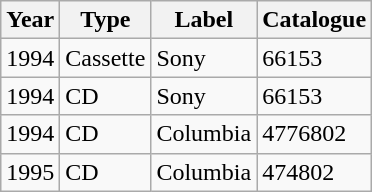<table class="wikitable">
<tr>
<th>Year</th>
<th>Type</th>
<th>Label</th>
<th>Catalogue</th>
</tr>
<tr>
<td>1994</td>
<td>Cassette</td>
<td>Sony</td>
<td>66153</td>
</tr>
<tr>
<td>1994</td>
<td>CD</td>
<td>Sony</td>
<td>66153</td>
</tr>
<tr>
<td>1994</td>
<td>CD</td>
<td>Columbia</td>
<td>4776802</td>
</tr>
<tr>
<td>1995</td>
<td>CD</td>
<td>Columbia</td>
<td>474802</td>
</tr>
</table>
